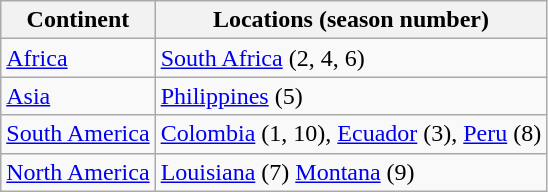<table class="wikitable">
<tr>
<th>Continent</th>
<th>Locations (season number)</th>
</tr>
<tr>
<td><a href='#'>Africa</a></td>
<td><a href='#'>South Africa</a> (2, 4, 6)</td>
</tr>
<tr>
<td><a href='#'>Asia</a></td>
<td><a href='#'>Philippines</a> (5)</td>
</tr>
<tr>
<td><a href='#'>South America</a></td>
<td><a href='#'>Colombia</a> (1, 10), <a href='#'>Ecuador</a> (3), <a href='#'>Peru</a> (8)</td>
</tr>
<tr>
<td><a href='#'>North America</a></td>
<td><a href='#'>Louisiana</a> (7) <a href='#'>Montana</a> (9)</td>
</tr>
</table>
